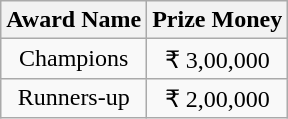<table class="wikitable" style="text-align: Center;">
<tr>
<th>Award Name</th>
<th>Prize Money</th>
</tr>
<tr>
<td>Champions</td>
<td>₹ 3,00,000</td>
</tr>
<tr>
<td>Runners-up</td>
<td>₹ 2,00,000</td>
</tr>
</table>
